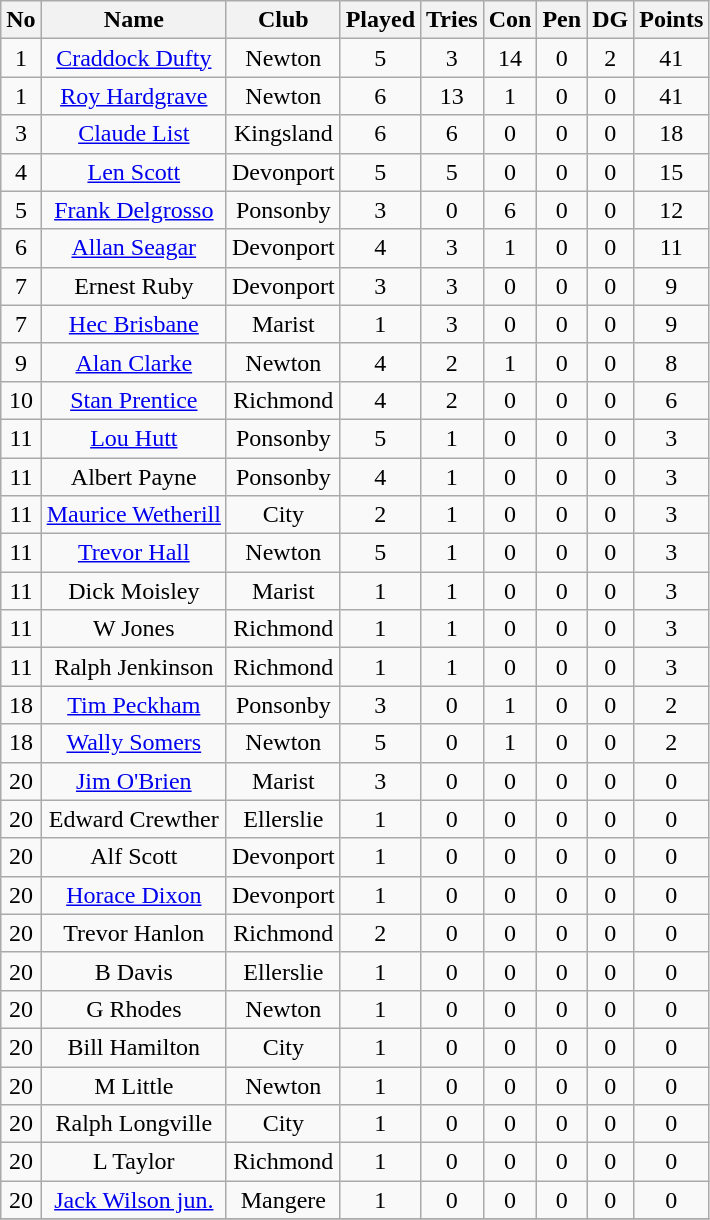<table class="wikitable sortable" style="text-align: center;">
<tr>
<th>No</th>
<th>Name</th>
<th>Club</th>
<th>Played</th>
<th>Tries</th>
<th>Con</th>
<th>Pen</th>
<th>DG</th>
<th>Points</th>
</tr>
<tr>
<td>1</td>
<td><a href='#'>Craddock Dufty</a></td>
<td>Newton</td>
<td>5</td>
<td>3</td>
<td>14</td>
<td>0</td>
<td>2</td>
<td>41</td>
</tr>
<tr>
<td>1</td>
<td><a href='#'>Roy Hardgrave</a></td>
<td>Newton</td>
<td>6</td>
<td>13</td>
<td>1</td>
<td>0</td>
<td>0</td>
<td>41</td>
</tr>
<tr>
<td>3</td>
<td><a href='#'>Claude List</a></td>
<td>Kingsland</td>
<td>6</td>
<td>6</td>
<td>0</td>
<td>0</td>
<td>0</td>
<td>18</td>
</tr>
<tr>
<td>4</td>
<td><a href='#'>Len Scott</a></td>
<td>Devonport</td>
<td>5</td>
<td>5</td>
<td>0</td>
<td>0</td>
<td>0</td>
<td>15</td>
</tr>
<tr>
<td>5</td>
<td><a href='#'>Frank Delgrosso</a></td>
<td>Ponsonby</td>
<td>3</td>
<td>0</td>
<td>6</td>
<td>0</td>
<td>0</td>
<td>12</td>
</tr>
<tr>
<td>6</td>
<td><a href='#'>Allan Seagar</a></td>
<td>Devonport</td>
<td>4</td>
<td>3</td>
<td>1</td>
<td>0</td>
<td>0</td>
<td>11</td>
</tr>
<tr>
<td>7</td>
<td>Ernest Ruby</td>
<td>Devonport</td>
<td>3</td>
<td>3</td>
<td>0</td>
<td>0</td>
<td>0</td>
<td>9</td>
</tr>
<tr>
<td>7</td>
<td><a href='#'>Hec Brisbane</a></td>
<td>Marist</td>
<td>1</td>
<td>3</td>
<td>0</td>
<td>0</td>
<td>0</td>
<td>9</td>
</tr>
<tr>
<td>9</td>
<td><a href='#'>Alan Clarke</a></td>
<td>Newton</td>
<td>4</td>
<td>2</td>
<td>1</td>
<td>0</td>
<td>0</td>
<td>8</td>
</tr>
<tr>
<td>10</td>
<td><a href='#'>Stan Prentice</a></td>
<td>Richmond</td>
<td>4</td>
<td>2</td>
<td>0</td>
<td>0</td>
<td>0</td>
<td>6</td>
</tr>
<tr>
<td>11</td>
<td><a href='#'>Lou Hutt</a></td>
<td>Ponsonby</td>
<td>5</td>
<td>1</td>
<td>0</td>
<td>0</td>
<td>0</td>
<td>3</td>
</tr>
<tr>
<td>11</td>
<td>Albert Payne</td>
<td>Ponsonby</td>
<td>4</td>
<td>1</td>
<td>0</td>
<td>0</td>
<td>0</td>
<td>3</td>
</tr>
<tr>
<td>11</td>
<td><a href='#'>Maurice Wetherill</a></td>
<td>City</td>
<td>2</td>
<td>1</td>
<td>0</td>
<td>0</td>
<td>0</td>
<td>3</td>
</tr>
<tr>
<td>11</td>
<td><a href='#'>Trevor Hall</a></td>
<td>Newton</td>
<td>5</td>
<td>1</td>
<td>0</td>
<td>0</td>
<td>0</td>
<td>3</td>
</tr>
<tr>
<td>11</td>
<td>Dick Moisley</td>
<td>Marist</td>
<td>1</td>
<td>1</td>
<td>0</td>
<td>0</td>
<td>0</td>
<td>3</td>
</tr>
<tr>
<td>11</td>
<td>W Jones</td>
<td>Richmond</td>
<td>1</td>
<td>1</td>
<td>0</td>
<td>0</td>
<td>0</td>
<td>3</td>
</tr>
<tr>
<td>11</td>
<td>Ralph Jenkinson</td>
<td>Richmond</td>
<td>1</td>
<td>1</td>
<td>0</td>
<td>0</td>
<td>0</td>
<td>3</td>
</tr>
<tr>
<td>18</td>
<td><a href='#'>Tim Peckham</a></td>
<td>Ponsonby</td>
<td>3</td>
<td>0</td>
<td>1</td>
<td>0</td>
<td>0</td>
<td>2</td>
</tr>
<tr>
<td>18</td>
<td><a href='#'>Wally Somers</a></td>
<td>Newton</td>
<td>5</td>
<td>0</td>
<td>1</td>
<td>0</td>
<td>0</td>
<td>2</td>
</tr>
<tr>
<td>20</td>
<td><a href='#'>Jim O'Brien</a></td>
<td>Marist</td>
<td>3</td>
<td>0</td>
<td>0</td>
<td>0</td>
<td>0</td>
<td>0</td>
</tr>
<tr>
<td>20</td>
<td>Edward Crewther</td>
<td>Ellerslie</td>
<td>1</td>
<td>0</td>
<td>0</td>
<td>0</td>
<td>0</td>
<td>0</td>
</tr>
<tr>
<td>20</td>
<td>Alf Scott</td>
<td>Devonport</td>
<td>1</td>
<td>0</td>
<td>0</td>
<td>0</td>
<td>0</td>
<td>0</td>
</tr>
<tr>
<td>20</td>
<td><a href='#'>Horace Dixon</a></td>
<td>Devonport</td>
<td>1</td>
<td>0</td>
<td>0</td>
<td>0</td>
<td>0</td>
<td>0</td>
</tr>
<tr>
<td>20</td>
<td>Trevor Hanlon</td>
<td>Richmond</td>
<td>2</td>
<td>0</td>
<td>0</td>
<td>0</td>
<td>0</td>
<td>0</td>
</tr>
<tr>
<td>20</td>
<td>B Davis</td>
<td>Ellerslie</td>
<td>1</td>
<td>0</td>
<td>0</td>
<td>0</td>
<td>0</td>
<td>0</td>
</tr>
<tr>
<td>20</td>
<td>G Rhodes</td>
<td>Newton</td>
<td>1</td>
<td>0</td>
<td>0</td>
<td>0</td>
<td>0</td>
<td>0</td>
</tr>
<tr>
<td>20</td>
<td>Bill Hamilton</td>
<td>City</td>
<td>1</td>
<td>0</td>
<td>0</td>
<td>0</td>
<td>0</td>
<td>0</td>
</tr>
<tr>
<td>20</td>
<td>M Little</td>
<td>Newton</td>
<td>1</td>
<td>0</td>
<td>0</td>
<td>0</td>
<td>0</td>
<td>0</td>
</tr>
<tr>
<td>20</td>
<td>Ralph Longville</td>
<td>City</td>
<td>1</td>
<td>0</td>
<td>0</td>
<td>0</td>
<td>0</td>
<td>0</td>
</tr>
<tr>
<td>20</td>
<td>L Taylor</td>
<td>Richmond</td>
<td>1</td>
<td>0</td>
<td>0</td>
<td>0</td>
<td>0</td>
<td>0</td>
</tr>
<tr>
<td>20</td>
<td><a href='#'>Jack Wilson jun.</a></td>
<td>Mangere</td>
<td>1</td>
<td>0</td>
<td>0</td>
<td>0</td>
<td>0</td>
<td>0</td>
</tr>
<tr>
</tr>
</table>
